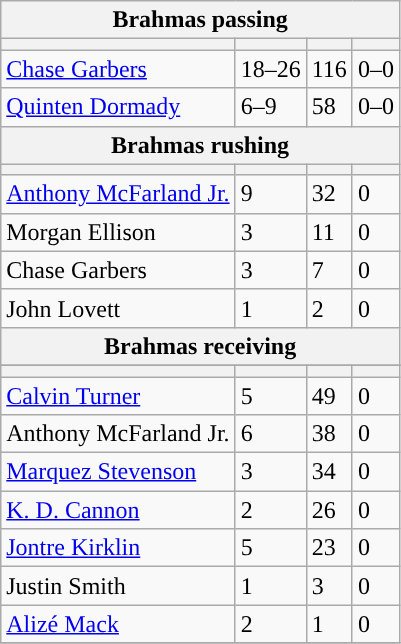<table class="wikitable plainrowheaders">
<tr>
<th colspan="6">Brahmas passing</th>
</tr>
<tr>
<th scope="col"></th>
<th scope="col"></th>
<th scope="col"></th>
<th scope="col"></th>
</tr>
<tr>
<td><a href='#'>Chase Garbers</a></td>
<td>18–26</td>
<td>116</td>
<td>0–0</td>
</tr>
<tr>
<td><a href='#'>Quinten Dormady</a></td>
<td>6–9</td>
<td>58</td>
<td>0–0</td>
</tr>
<tr>
<th colspan="6">Brahmas rushing</th>
</tr>
<tr>
<th scope="col"></th>
<th scope="col"></th>
<th scope="col"></th>
<th scope="col"></th>
</tr>
<tr>
<td><a href='#'>Anthony McFarland Jr.</a></td>
<td>9</td>
<td>32</td>
<td>0</td>
</tr>
<tr>
<td>Morgan Ellison</td>
<td>3</td>
<td>11</td>
<td>0</td>
</tr>
<tr>
<td>Chase Garbers</td>
<td>3</td>
<td>7</td>
<td>0</td>
</tr>
<tr>
<td>John Lovett</td>
<td>1</td>
<td>2</td>
<td>0</td>
</tr>
<tr>
<th colspan="6">Brahmas receiving</th>
</tr>
<tr>
</tr>
<tr>
<th scope="col"></th>
<th scope="col"></th>
<th scope="col"></th>
<th scope="col"></th>
</tr>
<tr>
<td><a href='#'>Calvin Turner</a></td>
<td>5</td>
<td>49</td>
<td>0</td>
</tr>
<tr>
<td>Anthony McFarland Jr.</td>
<td>6</td>
<td>38</td>
<td>0</td>
</tr>
<tr>
<td><a href='#'>Marquez Stevenson</a></td>
<td>3</td>
<td>34</td>
<td>0</td>
</tr>
<tr>
<td><a href='#'>K. D. Cannon</a></td>
<td>2</td>
<td>26</td>
<td>0</td>
</tr>
<tr>
<td><a href='#'>Jontre Kirklin</a></td>
<td>5</td>
<td>23</td>
<td>0</td>
</tr>
<tr>
<td>Justin Smith</td>
<td>1</td>
<td>3</td>
<td>0</td>
</tr>
<tr>
<td><a href='#'>Alizé Mack</a></td>
<td>2</td>
<td>1</td>
<td>0</td>
</tr>
<tr>
</tr>
</table>
